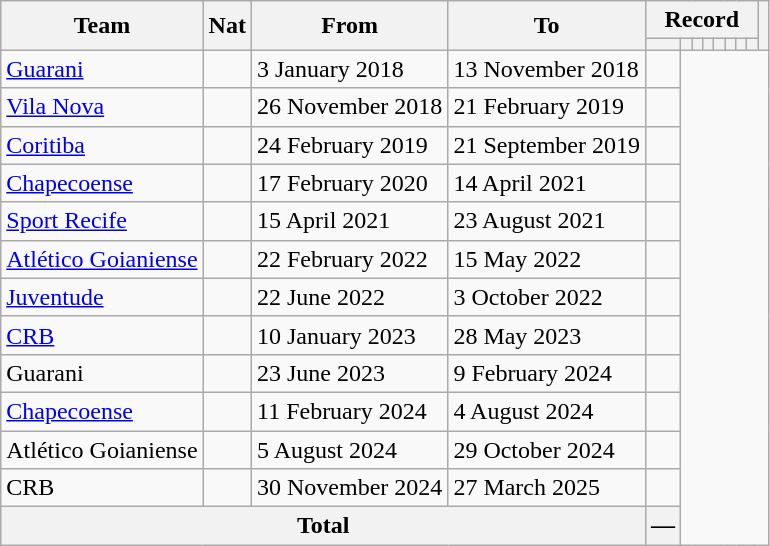<table class="wikitable" style="text-align: center">
<tr>
<th rowspan="2">Team</th>
<th rowspan="2">Nat</th>
<th rowspan="2">From</th>
<th rowspan="2">To</th>
<th colspan="8">Record</th>
<th rowspan=2></th>
</tr>
<tr>
<th></th>
<th></th>
<th></th>
<th></th>
<th></th>
<th></th>
<th></th>
<th></th>
</tr>
<tr>
<td align=left><a href='#'>Guarani</a></td>
<td></td>
<td align=left>3 January 2018</td>
<td align=left>13 November 2018<br></td>
<td></td>
</tr>
<tr>
<td align=left><a href='#'>Vila Nova</a></td>
<td></td>
<td align=left>26 November 2018</td>
<td align=left>21 February 2019<br></td>
<td></td>
</tr>
<tr>
<td align=left><a href='#'>Coritiba</a></td>
<td></td>
<td align=left>24 February 2019</td>
<td align=left>21 September 2019<br></td>
<td></td>
</tr>
<tr>
<td align=left><a href='#'>Chapecoense</a></td>
<td></td>
<td align=left>17 February 2020</td>
<td align=left>14 April 2021<br></td>
<td></td>
</tr>
<tr>
<td align=left><a href='#'>Sport Recife</a></td>
<td></td>
<td align=left>15 April 2021</td>
<td align=left>23 August 2021<br></td>
<td></td>
</tr>
<tr>
<td align=left><a href='#'>Atlético Goianiense</a></td>
<td></td>
<td align=left>22 February 2022</td>
<td align=left>15 May 2022<br></td>
<td></td>
</tr>
<tr>
<td align=left><a href='#'>Juventude</a></td>
<td></td>
<td align=left>22 June 2022</td>
<td align=left>3 October 2022<br></td>
<td></td>
</tr>
<tr>
<td align=left><a href='#'>CRB</a></td>
<td></td>
<td align=left>10 January 2023</td>
<td align=left>28 May 2023<br></td>
<td></td>
</tr>
<tr>
<td align=left>Guarani</td>
<td></td>
<td align=left>23 June 2023</td>
<td align=left>9 February 2024<br></td>
<td></td>
</tr>
<tr>
<td align=left><a href='#'>Chapecoense</a></td>
<td></td>
<td align=left>11 February 2024</td>
<td align=left>4 August 2024<br></td>
<td></td>
</tr>
<tr>
<td align=left>Atlético Goianiense</td>
<td></td>
<td align=left>5 August 2024</td>
<td align=left>29 October 2024<br></td>
<td></td>
</tr>
<tr>
<td align=left>CRB</td>
<td></td>
<td align=left>30 November 2024</td>
<td align=left>27 March 2025<br></td>
<td></td>
</tr>
<tr>
<th colspan="4">Total<br></th>
<th>—</th>
</tr>
</table>
